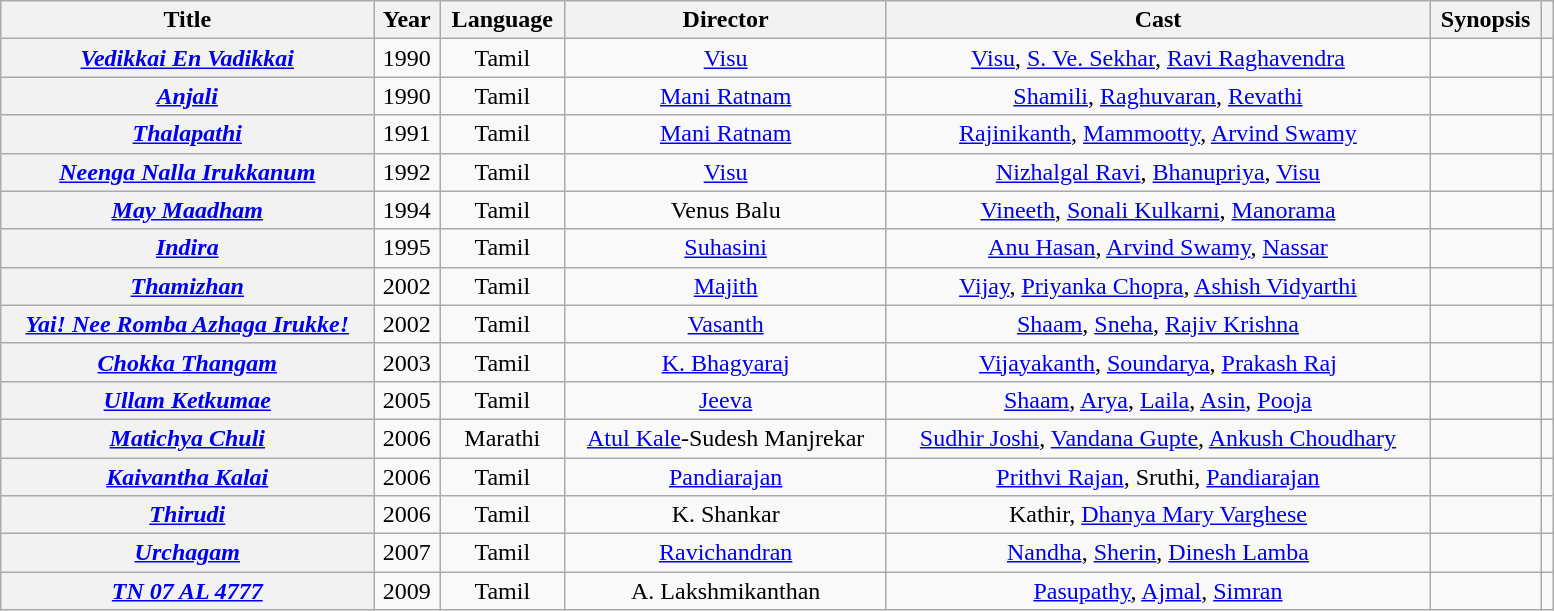<table class="wikitable plainrowheaders sortable" style="width: 82%; text-align: center;">
<tr>
<th scope="col">Title</th>
<th scope="col">Year</th>
<th scope="col">Language</th>
<th scope="col">Director</th>
<th scope="col">Cast</th>
<th scope="col" class="unsortable">Synopsis</th>
<th scope="col" class="unsortable"></th>
</tr>
<tr>
<th scope="row"><em><a href='#'>Vedikkai En Vadikkai</a></em></th>
<td>1990</td>
<td>Tamil</td>
<td><a href='#'>Visu</a></td>
<td><a href='#'>Visu</a>, <a href='#'>S. Ve. Sekhar</a>, <a href='#'>Ravi Raghavendra</a></td>
<td></td>
<td></td>
</tr>
<tr>
<th scope="row"><em><a href='#'>Anjali</a></em></th>
<td>1990</td>
<td>Tamil</td>
<td><a href='#'>Mani Ratnam</a></td>
<td><a href='#'>Shamili</a>, <a href='#'>Raghuvaran</a>, <a href='#'>Revathi</a></td>
<td></td>
<td></td>
</tr>
<tr>
<th scope="row"><em><a href='#'>Thalapathi</a></em></th>
<td>1991</td>
<td>Tamil</td>
<td><a href='#'>Mani Ratnam</a></td>
<td><a href='#'>Rajinikanth</a>, <a href='#'>Mammootty</a>, <a href='#'>Arvind Swamy</a></td>
<td></td>
<td></td>
</tr>
<tr>
<th scope="row"><em><a href='#'>Neenga Nalla Irukkanum</a></em></th>
<td>1992</td>
<td>Tamil</td>
<td><a href='#'>Visu</a></td>
<td><a href='#'>Nizhalgal Ravi</a>, <a href='#'>Bhanupriya</a>, <a href='#'>Visu</a></td>
<td></td>
<td></td>
</tr>
<tr>
<th scope="row"><em><a href='#'>May Maadham</a></em></th>
<td>1994</td>
<td>Tamil</td>
<td>Venus Balu</td>
<td><a href='#'>Vineeth</a>, <a href='#'>Sonali Kulkarni</a>, <a href='#'>Manorama</a></td>
<td></td>
<td></td>
</tr>
<tr>
<th scope="row"><em><a href='#'>Indira</a></em></th>
<td>1995</td>
<td>Tamil</td>
<td><a href='#'>Suhasini</a></td>
<td><a href='#'>Anu Hasan</a>, <a href='#'>Arvind Swamy</a>, <a href='#'>Nassar</a></td>
<td></td>
<td></td>
</tr>
<tr>
<th scope="row"><em><a href='#'>Thamizhan</a></em></th>
<td>2002</td>
<td>Tamil</td>
<td><a href='#'>Majith</a></td>
<td><a href='#'>Vijay</a>, <a href='#'>Priyanka Chopra</a>, <a href='#'>Ashish Vidyarthi</a></td>
<td></td>
<td></td>
</tr>
<tr>
<th scope="row"><em><a href='#'>Yai! Nee Romba Azhaga Irukke!</a></em></th>
<td>2002</td>
<td>Tamil</td>
<td><a href='#'>Vasanth</a></td>
<td><a href='#'>Shaam</a>, <a href='#'>Sneha</a>, <a href='#'>Rajiv Krishna</a></td>
<td></td>
<td></td>
</tr>
<tr>
<th scope="row"><em><a href='#'>Chokka Thangam</a></em></th>
<td>2003</td>
<td>Tamil</td>
<td><a href='#'>K. Bhagyaraj</a></td>
<td><a href='#'>Vijayakanth</a>, <a href='#'>Soundarya</a>, <a href='#'>Prakash Raj</a></td>
<td></td>
<td></td>
</tr>
<tr>
<th scope="row"><em><a href='#'>Ullam Ketkumae</a></em></th>
<td>2005</td>
<td>Tamil</td>
<td><a href='#'>Jeeva</a></td>
<td><a href='#'>Shaam</a>, <a href='#'>Arya</a>,  <a href='#'>Laila</a>, <a href='#'>Asin</a>, <a href='#'>Pooja</a></td>
<td></td>
<td></td>
</tr>
<tr>
<th scope="row"><em><a href='#'>Matichya Chuli</a></em></th>
<td>2006</td>
<td>Marathi</td>
<td><a href='#'>Atul Kale</a>-Sudesh Manjrekar</td>
<td><a href='#'>Sudhir Joshi</a>, <a href='#'>Vandana Gupte</a>, <a href='#'>Ankush Choudhary</a></td>
<td></td>
<td></td>
</tr>
<tr>
<th scope="row"><em><a href='#'>Kaivantha Kalai</a></em></th>
<td>2006</td>
<td>Tamil</td>
<td><a href='#'>Pandiarajan</a></td>
<td><a href='#'>Prithvi Rajan</a>, Sruthi, <a href='#'>Pandiarajan</a></td>
<td></td>
<td></td>
</tr>
<tr>
<th scope="row"><em><a href='#'>Thirudi</a></em></th>
<td>2006</td>
<td>Tamil</td>
<td>K. Shankar</td>
<td>Kathir, <a href='#'>Dhanya Mary Varghese</a></td>
<td></td>
<td></td>
</tr>
<tr>
<th scope="row"><em><a href='#'>Urchagam</a></em></th>
<td>2007</td>
<td>Tamil</td>
<td><a href='#'>Ravichandran</a></td>
<td><a href='#'>Nandha</a>, <a href='#'>Sherin</a>, <a href='#'>Dinesh Lamba</a></td>
<td></td>
<td></td>
</tr>
<tr>
<th scope="row"><em><a href='#'>TN 07 AL 4777</a></em></th>
<td>2009</td>
<td>Tamil</td>
<td>A. Lakshmikanthan</td>
<td><a href='#'>Pasupathy</a>, <a href='#'>Ajmal</a>, <a href='#'>Simran</a></td>
<td></td>
<td></td>
</tr>
</table>
